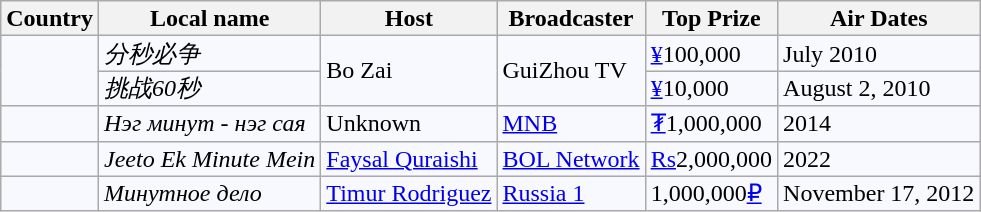<table class="wikitable" style="line-height:16px; background:#F8F8FF;">
<tr>
<th>Country</th>
<th>Local name</th>
<th>Host</th>
<th>Broadcaster</th>
<th>Top Prize</th>
<th>Air Dates</th>
</tr>
<tr>
<td rowspan="2"></td>
<td><em>分秒必争</em><br></td>
<td rowspan="2">Bo Zai</td>
<td rowspan="2">GuiZhou TV</td>
<td><a href='#'>¥</a>100,000</td>
<td>July 2010</td>
</tr>
<tr>
<td><em>挑战60秒</em><br></td>
<td><a href='#'>¥</a>10,000</td>
<td>August 2, 2010</td>
</tr>
<tr>
<td></td>
<td><em>Нэг минут - нэг сая</em><br></td>
<td>Unknown</td>
<td><a href='#'>MNB</a></td>
<td><a href='#'>₮</a>1,000,000</td>
<td>2014</td>
</tr>
<tr>
<td></td>
<td><em>Jeeto Ek Minute Mein</em></td>
<td><a href='#'>Faysal Quraishi</a></td>
<td><a href='#'>BOL Network</a></td>
<td><a href='#'>Rs</a>2,000,000</td>
<td>2022</td>
</tr>
<tr>
<td></td>
<td><em>Минутное дело</em><br></td>
<td><a href='#'>Timur Rodriguez</a></td>
<td><a href='#'>Russia 1</a></td>
<td>1,000,000<a href='#'>₽</a></td>
<td>November 17, 2012</td>
</tr>
</table>
